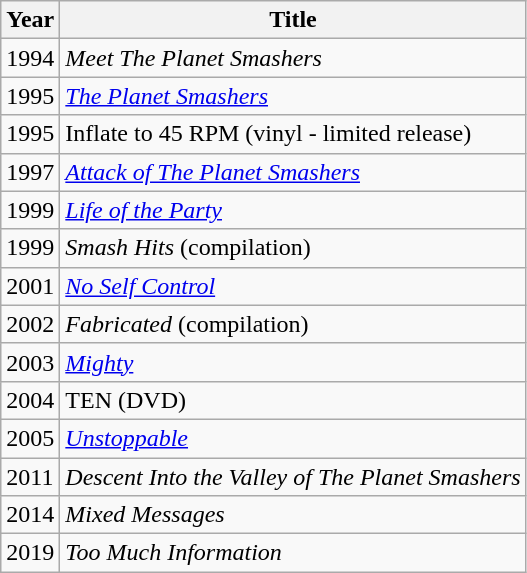<table class="wikitable">
<tr>
<th>Year</th>
<th>Title</th>
</tr>
<tr>
<td>1994</td>
<td><em>Meet The Planet Smashers</em></td>
</tr>
<tr>
<td>1995</td>
<td><em><a href='#'>The Planet Smashers</a></em></td>
</tr>
<tr>
<td>1995</td>
<td>Inflate to 45 RPM (vinyl - limited release)</td>
</tr>
<tr>
<td>1997</td>
<td><em><a href='#'>Attack of The Planet Smashers</a></em></td>
</tr>
<tr>
<td>1999</td>
<td><em><a href='#'>Life of the Party</a></em></td>
</tr>
<tr>
<td>1999</td>
<td><em>Smash Hits</em> (compilation)</td>
</tr>
<tr>
<td>2001</td>
<td><em><a href='#'>No Self Control</a></em></td>
</tr>
<tr>
<td>2002</td>
<td><em>Fabricated</em> (compilation)</td>
</tr>
<tr>
<td>2003</td>
<td><em><a href='#'>Mighty</a></em></td>
</tr>
<tr>
<td>2004</td>
<td>TEN (DVD)</td>
</tr>
<tr>
<td>2005</td>
<td><em><a href='#'>Unstoppable</a></em></td>
</tr>
<tr>
<td>2011</td>
<td><em>Descent Into the Valley of The Planet Smashers</em></td>
</tr>
<tr>
<td>2014</td>
<td><em>Mixed Messages</em></td>
</tr>
<tr>
<td>2019</td>
<td><em>Too Much Information</em></td>
</tr>
</table>
